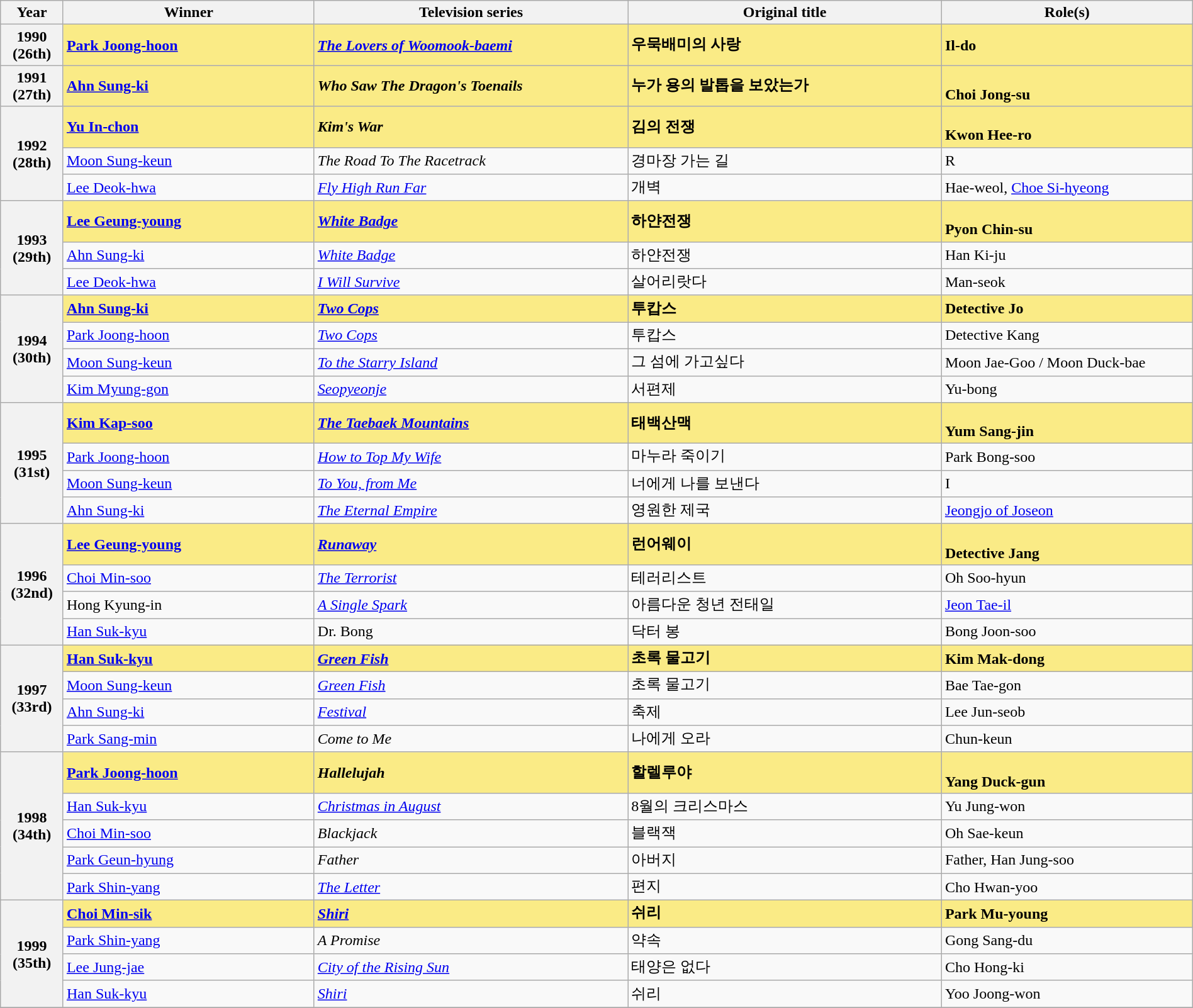<table class="wikitable" style="width:100%;" cellpadding="6">
<tr>
<th style="width:5%;">Year</th>
<th style="width:20%;">Winner</th>
<th style="width:25%;">Television series</th>
<th style="width:25%;">Original title</th>
<th style="width:20%;">Role(s)</th>
</tr>
<tr>
<th>1990<br>(26th)</th>
<td style="background:#FAEB86;"><strong><a href='#'>Park Joong-hoon</a> </strong></td>
<td style="background:#FAEB86;"><strong><em><a href='#'>The Lovers of Woomook-baemi</a></em></strong></td>
<td style="background:#FAEB86;"><strong>우묵배미의 사랑</strong></td>
<td style="background:#FAEB86;"><strong>Il-do</strong></td>
</tr>
<tr>
<th>1991<br>(27th)</th>
<td style="background:#FAEB86;"><strong><a href='#'>Ahn Sung-ki</a> </strong></td>
<td style="background:#FAEB86;"><strong><em>Who Saw The Dragon's Toenails</em></strong></td>
<td style="background:#FAEB86;"><strong>누가 용의 발톱을 보았는가</strong></td>
<td style="background:#FAEB86;"><br><strong>Choi Jong-su</strong></td>
</tr>
<tr>
<th rowspan="3">1992<br>(28th)</th>
<td style="background:#FAEB86;"><strong><a href='#'>Yu In-chon</a> </strong></td>
<td style="background:#FAEB86;"><strong><em>Kim's War</em></strong></td>
<td style="background:#FAEB86;"><strong>김의 전쟁</strong></td>
<td style="background:#FAEB86;"><br><strong>Kwon Hee-ro</strong></td>
</tr>
<tr>
<td><a href='#'>Moon Sung-keun</a></td>
<td><em>The Road To The Racetrack</em></td>
<td>경마장 가는 길</td>
<td>R</td>
</tr>
<tr>
<td><a href='#'>Lee Deok-hwa</a></td>
<td><em><a href='#'>Fly High Run Far</a></em></td>
<td>개벽</td>
<td>Hae-weol, <a href='#'>Choe Si-hyeong</a></td>
</tr>
<tr>
<th rowspan="3">1993<br>(29th)</th>
<td style="background:#FAEB86;"><strong><a href='#'>Lee Geung-young</a> </strong></td>
<td style="background:#FAEB86;"><strong><em><a href='#'>White Badge</a></em></strong></td>
<td style="background:#FAEB86;"><strong>하얀전쟁</strong></td>
<td style="background:#FAEB86;"><br><strong>Pyon Chin-su</strong></td>
</tr>
<tr>
<td><a href='#'>Ahn Sung-ki</a></td>
<td><em><a href='#'>White Badge</a></em></td>
<td>하얀전쟁</td>
<td>Han Ki-ju</td>
</tr>
<tr>
<td><a href='#'>Lee Deok-hwa</a></td>
<td><em><a href='#'>I Will Survive</a></em></td>
<td>살어리랏다</td>
<td>Man-seok</td>
</tr>
<tr>
<th rowspan="4">1994<br>(30th)</th>
<td style="background:#FAEB86;"><strong><a href='#'>Ahn Sung-ki</a> </strong></td>
<td style="background:#FAEB86;"><strong><em><a href='#'>Two Cops</a></em></strong></td>
<td style="background:#FAEB86;"><strong>투캅스</strong></td>
<td style="background:#FAEB86;"><strong>Detective Jo</strong></td>
</tr>
<tr>
<td><a href='#'>Park Joong-hoon</a></td>
<td><em><a href='#'>Two Cops</a></em></td>
<td>투캅스</td>
<td>Detective Kang</td>
</tr>
<tr>
<td><a href='#'>Moon Sung-keun</a></td>
<td><em><a href='#'>To the Starry Island</a></em></td>
<td>그 섬에 가고싶다</td>
<td>Moon Jae-Goo / Moon Duck-bae</td>
</tr>
<tr>
<td><a href='#'>Kim Myung-gon</a></td>
<td><em><a href='#'>Seopyeonje</a></em></td>
<td>서편제</td>
<td>Yu-bong</td>
</tr>
<tr>
<th rowspan="4">1995<br>(31st)</th>
<td style="background:#FAEB86;"><strong><a href='#'>Kim Kap-soo</a> </strong></td>
<td style="background:#FAEB86;"><strong><em><a href='#'>The Taebaek Mountains</a></em></strong></td>
<td style="background:#FAEB86;"><strong>태백산맥</strong></td>
<td style="background:#FAEB86;"><br><strong>Yum Sang-jin</strong></td>
</tr>
<tr>
<td><a href='#'>Park Joong-hoon</a></td>
<td><em><a href='#'>How to Top My Wife</a></em></td>
<td>마누라 죽이기</td>
<td>Park Bong-soo</td>
</tr>
<tr>
<td><a href='#'>Moon Sung-keun</a></td>
<td><em><a href='#'>To You, from Me</a></em></td>
<td>너에게 나를 보낸다</td>
<td>I</td>
</tr>
<tr>
<td><a href='#'>Ahn Sung-ki</a></td>
<td><em><a href='#'>The Eternal Empire</a></em></td>
<td>영원한 제국</td>
<td><a href='#'>Jeongjo of Joseon</a></td>
</tr>
<tr>
<th rowspan="4">1996<br>(32nd)</th>
<td style="background:#FAEB86;"><strong><a href='#'>Lee Geung-young</a> </strong></td>
<td style="background:#FAEB86;"><strong><em><a href='#'>Runaway</a></em></strong></td>
<td style="background:#FAEB86;"><strong>런어웨이</strong></td>
<td style="background:#FAEB86;"><br><strong>Detective Jang</strong></td>
</tr>
<tr>
<td><a href='#'>Choi Min-soo</a></td>
<td><em><a href='#'> The Terrorist</a></em></td>
<td>테러리스트</td>
<td>Oh Soo-hyun</td>
</tr>
<tr>
<td>Hong Kyung-in</td>
<td><em><a href='#'>A Single Spark</a></em></td>
<td>아름다운 청년 전태일</td>
<td><a href='#'>Jeon Tae-il</a></td>
</tr>
<tr>
<td><a href='#'>Han Suk-kyu</a></td>
<td>Dr. Bong</td>
<td>닥터 봉</td>
<td>Bong Joon-soo</td>
</tr>
<tr>
<th rowspan="4">1997<br>(33rd)</th>
<td style="background:#FAEB86;"><strong><a href='#'>Han Suk-kyu</a> </strong></td>
<td style="background:#FAEB86;"><strong><em><a href='#'>Green Fish</a></em></strong></td>
<td style="background:#FAEB86;"><strong>초록 물고기</strong></td>
<td style="background:#FAEB86;"><strong>Kim Mak-dong</strong></td>
</tr>
<tr>
<td><a href='#'>Moon Sung-keun</a></td>
<td><em><a href='#'>Green Fish</a></em></td>
<td>초록 물고기</td>
<td>Bae Tae-gon</td>
</tr>
<tr>
<td><a href='#'>Ahn Sung-ki</a></td>
<td><em><a href='#'> Festival</a></em></td>
<td>축제</td>
<td>Lee Jun-seob</td>
</tr>
<tr>
<td><a href='#'>Park Sang-min</a></td>
<td><em>Come to Me</em></td>
<td>나에게 오라</td>
<td>Chun-keun</td>
</tr>
<tr>
<th rowspan="5">1998<br>(34th)</th>
<td style="background:#FAEB86;"><strong><a href='#'>Park Joong-hoon</a> </strong></td>
<td style="background:#FAEB86;"><strong><em>Hallelujah</em></strong></td>
<td style="background:#FAEB86;"><strong>할렐루야</strong></td>
<td style="background:#FAEB86;"><br><strong>Yang Duck-gun</strong></td>
</tr>
<tr>
<td><a href='#'>Han Suk-kyu</a></td>
<td><em><a href='#'>Christmas in August</a></em></td>
<td>8월의 크리스마스</td>
<td>Yu Jung-won</td>
</tr>
<tr>
<td><a href='#'>Choi Min-soo</a></td>
<td><em>Blackjack</em></td>
<td>블랙잭</td>
<td>Oh Sae-keun</td>
</tr>
<tr>
<td><a href='#'>Park Geun-hyung</a></td>
<td><em>Father</em></td>
<td>아버지</td>
<td>Father, Han Jung-soo</td>
</tr>
<tr>
<td><a href='#'>Park Shin-yang</a></td>
<td><em><a href='#'> The Letter</a></em></td>
<td>편지</td>
<td>Cho Hwan-yoo</td>
</tr>
<tr>
<th rowspan="4">1999<br>(35th)</th>
<td style="background:#FAEB86;"><strong><a href='#'>Choi Min-sik</a> </strong></td>
<td style="background:#FAEB86;"><strong><em><a href='#'>Shiri</a></em></strong></td>
<td style="background:#FAEB86;"><strong>쉬리</strong></td>
<td style="background:#FAEB86;"><strong>Park Mu-young</strong></td>
</tr>
<tr>
<td><a href='#'>Park Shin-yang</a></td>
<td><em>A Promise</em></td>
<td>약속</td>
<td>Gong Sang-du</td>
</tr>
<tr>
<td><a href='#'>Lee Jung-jae</a></td>
<td><em><a href='#'>City of the Rising Sun</a></em></td>
<td>태양은 없다</td>
<td>Cho Hong-ki</td>
</tr>
<tr>
<td><a href='#'>Han Suk-kyu</a></td>
<td><em><a href='#'>Shiri</a></em></td>
<td>쉬리</td>
<td>Yoo Joong-won</td>
</tr>
<tr>
</tr>
</table>
